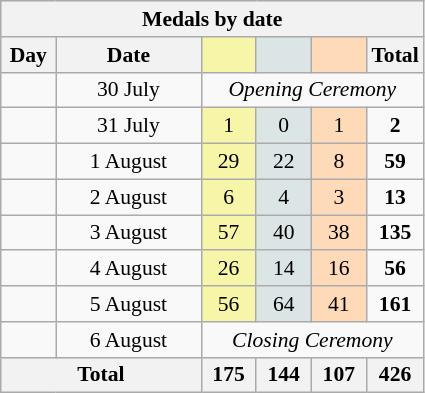<table class="wikitable" style="font-size:90%; text-align:center;">
<tr style="background:#efefef;">
<th colspan=6>Medals by date</th>
</tr>
<tr>
<th width=30>Day</th>
<th width=90>Date</th>
<th width=30 style="background:#F7F6A8;"></th>
<th width=30 style="background:#DCE5E5;"></th>
<th width=30 style="background:#FFDAB9;"></th>
<th width=30>Total</th>
</tr>
<tr>
<td></td>
<td>30 July</td>
<td colspan="4" style="text-align:left center ;"> <em>Opening Ceremony</em></td>
</tr>
<tr>
<td></td>
<td>31 July</td>
<td style="background:#F7F6A8;">1</td>
<td style="background:#DCE5E5;">0</td>
<td style="background:#FFDAB9;">1</td>
<td><strong>2</strong></td>
</tr>
<tr>
<td></td>
<td>1 August</td>
<td style="background:#F7F6A8;">29</td>
<td style="background:#DCE5E5;">22</td>
<td style="background:#FFDAB9;">8</td>
<td><strong>59</strong></td>
</tr>
<tr>
<td></td>
<td>2 August</td>
<td style="background:#F7F6A8;">6</td>
<td style="background:#DCE5E5;">4</td>
<td style="background:#FFDAB9;">3</td>
<td><strong>13</strong></td>
</tr>
<tr>
<td></td>
<td>3 August</td>
<td style="background:#F7F6A8;">57</td>
<td style="background:#DCE5E5;">40</td>
<td style="background:#FFDAB9;">38</td>
<td><strong>135</strong></td>
</tr>
<tr>
<td></td>
<td>4 August</td>
<td style="background:#F7F6A8;">26</td>
<td style="background:#DCE5E5;">14</td>
<td style="background:#FFDAB9;">16</td>
<td><strong>56</strong></td>
</tr>
<tr>
<td></td>
<td>5 August</td>
<td style="background:#F7F6A8;">56</td>
<td style="background:#DCE5E5;">64</td>
<td style="background:#FFDAB9;">41</td>
<td><strong>161</strong></td>
</tr>
<tr>
<td></td>
<td>6 August</td>
<td colspan="4" style="text-align:left center ;"> <em>Closing Ceremony</em></td>
</tr>
<tr>
<th colspan="2">Total</th>
<th>175</th>
<th>144</th>
<th>107</th>
<th>426</th>
</tr>
</table>
